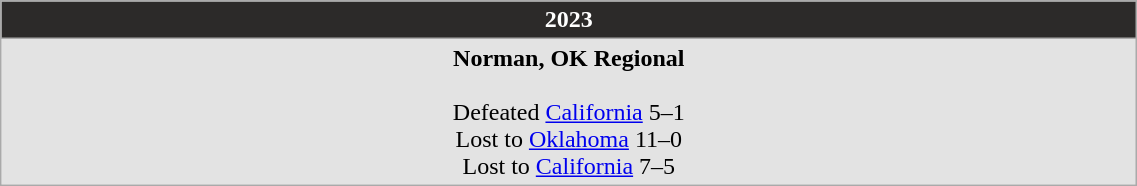<table Class="wikitable" width="60%">
<tr>
<th style="background:#2C2A29; color:white;">2023</th>
</tr>
<tr style="background: #e3e3e3;">
<td align="center"><strong>Norman, OK Regional</strong><br><br>Defeated <a href='#'>California</a> 5–1<br>
Lost to <a href='#'>Oklahoma</a> 11–0<br>
Lost to <a href='#'>California</a> 7–5</td>
</tr>
</table>
